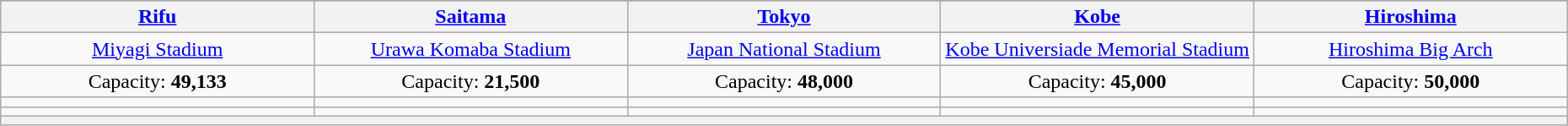<table class="wikitable" style="margin:1em auto; text-align:center">
<tr>
</tr>
<tr>
<th width=20%><a href='#'>Rifu</a></th>
<th width=20%><a href='#'>Saitama</a></th>
<th width=20%><a href='#'>Tokyo</a></th>
<th width=20%><a href='#'>Kobe</a></th>
<th width=20%><a href='#'>Hiroshima</a></th>
</tr>
<tr>
<td><a href='#'>Miyagi Stadium</a></td>
<td><a href='#'>Urawa Komaba Stadium</a></td>
<td><a href='#'>Japan National Stadium</a></td>
<td><a href='#'>Kobe Universiade Memorial Stadium</a></td>
<td><a href='#'>Hiroshima Big Arch</a></td>
</tr>
<tr>
<td>Capacity: <strong>49,133</strong></td>
<td>Capacity: <strong>21,500</strong></td>
<td>Capacity: <strong>48,000</strong></td>
<td>Capacity: <strong>45,000</strong></td>
<td>Capacity: <strong>50,000</strong></td>
</tr>
<tr>
<td></td>
<td></td>
<td></td>
<td></td>
<td></td>
</tr>
<tr>
<td><small></small></td>
<td><small></small></td>
<td><small></small></td>
<td><small></small></td>
<td><small></small></td>
</tr>
<tr>
<th rowspan=1 colspan=5></th>
</tr>
</table>
